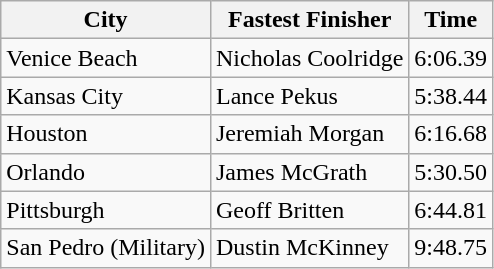<table class="wikitable">
<tr>
<th>City</th>
<th>Fastest Finisher</th>
<th>Time</th>
</tr>
<tr>
<td>Venice Beach</td>
<td>Nicholas Coolridge</td>
<td>6:06.39</td>
</tr>
<tr>
<td>Kansas City</td>
<td>Lance Pekus</td>
<td>5:38.44</td>
</tr>
<tr>
<td>Houston</td>
<td>Jeremiah Morgan</td>
<td>6:16.68</td>
</tr>
<tr>
<td>Orlando</td>
<td>James McGrath</td>
<td>5:30.50</td>
</tr>
<tr>
<td>Pittsburgh</td>
<td>Geoff Britten</td>
<td>6:44.81</td>
</tr>
<tr>
<td>San Pedro (Military)</td>
<td>Dustin McKinney</td>
<td>9:48.75</td>
</tr>
</table>
